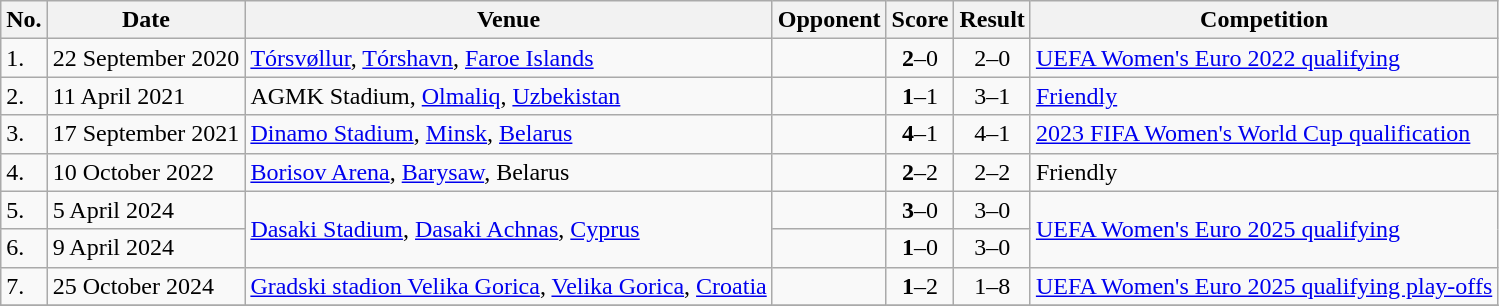<table class="wikitable">
<tr>
<th>No.</th>
<th>Date</th>
<th>Venue</th>
<th>Opponent</th>
<th>Score</th>
<th>Result</th>
<th>Competition</th>
</tr>
<tr>
<td>1.</td>
<td>22 September 2020</td>
<td><a href='#'>Tórsvøllur</a>, <a href='#'>Tórshavn</a>, <a href='#'>Faroe Islands</a></td>
<td></td>
<td align=center><strong>2</strong>–0</td>
<td align=center>2–0</td>
<td><a href='#'>UEFA Women's Euro 2022 qualifying</a></td>
</tr>
<tr>
<td>2.</td>
<td>11 April 2021</td>
<td>AGMK Stadium, <a href='#'>Olmaliq</a>, <a href='#'>Uzbekistan</a></td>
<td></td>
<td align=center><strong>1</strong>–1</td>
<td align=center>3–1</td>
<td><a href='#'>Friendly</a></td>
</tr>
<tr>
<td>3.</td>
<td>17 September 2021</td>
<td><a href='#'>Dinamo Stadium</a>, <a href='#'>Minsk</a>, <a href='#'>Belarus</a></td>
<td></td>
<td align=center><strong>4</strong>–1</td>
<td align=center>4–1</td>
<td><a href='#'>2023 FIFA Women's World Cup qualification</a></td>
</tr>
<tr>
<td>4.</td>
<td>10 October 2022</td>
<td><a href='#'>Borisov Arena</a>, <a href='#'>Barysaw</a>, Belarus</td>
<td></td>
<td align=center><strong>2</strong>–2</td>
<td align=center>2–2</td>
<td>Friendly</td>
</tr>
<tr>
<td>5.</td>
<td>5 April 2024</td>
<td rowspan=2><a href='#'>Dasaki Stadium</a>, <a href='#'>Dasaki Achnas</a>, <a href='#'>Cyprus</a></td>
<td></td>
<td align=center><strong>3</strong>–0</td>
<td align=center>3–0</td>
<td rowspan=2><a href='#'>UEFA Women's Euro 2025 qualifying</a></td>
</tr>
<tr>
<td>6.</td>
<td>9 April 2024</td>
<td></td>
<td align=center><strong>1</strong>–0</td>
<td align=center>3–0</td>
</tr>
<tr>
<td>7.</td>
<td>25 October 2024</td>
<td><a href='#'>Gradski stadion Velika Gorica</a>, <a href='#'>Velika Gorica</a>, <a href='#'>Croatia</a></td>
<td></td>
<td align=center><strong>1</strong>–2</td>
<td align=center>1–8</td>
<td><a href='#'>UEFA Women's Euro 2025 qualifying play-offs</a></td>
</tr>
<tr>
</tr>
</table>
